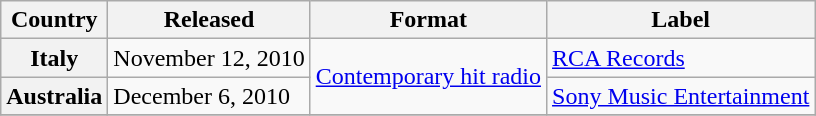<table class="wikitable plainrowheaders">
<tr>
<th>Country</th>
<th>Released</th>
<th>Format</th>
<th>Label</th>
</tr>
<tr>
<th scope="row">Italy</th>
<td>November 12, 2010</td>
<td rowspan="2"><a href='#'>Contemporary hit radio</a></td>
<td><a href='#'>RCA Records</a></td>
</tr>
<tr>
<th scope="row">Australia</th>
<td>December 6, 2010</td>
<td><a href='#'>Sony Music Entertainment</a></td>
</tr>
<tr>
</tr>
</table>
